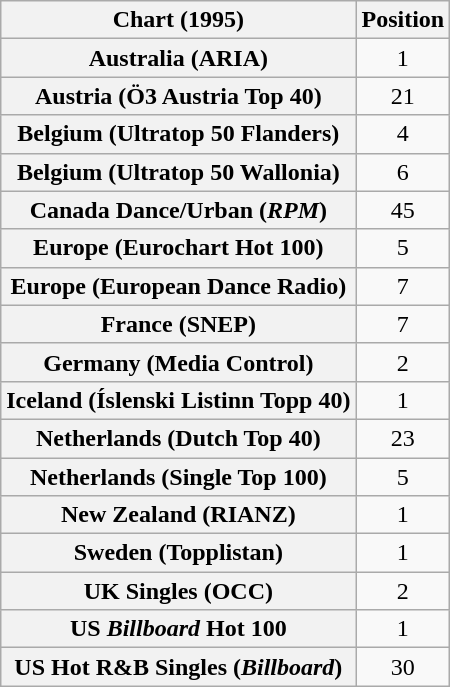<table class="wikitable sortable plainrowheaders">
<tr>
<th>Chart (1995)</th>
<th>Position</th>
</tr>
<tr>
<th scope="row">Australia (ARIA)</th>
<td align="center">1</td>
</tr>
<tr>
<th scope="row">Austria (Ö3 Austria Top 40)</th>
<td align="center">21</td>
</tr>
<tr>
<th scope="row">Belgium (Ultratop 50 Flanders)</th>
<td align="center">4</td>
</tr>
<tr>
<th scope="row">Belgium (Ultratop 50 Wallonia)</th>
<td align="center">6</td>
</tr>
<tr>
<th scope="row">Canada Dance/Urban (<em>RPM</em>)</th>
<td align="center">45</td>
</tr>
<tr>
<th scope="row">Europe (Eurochart Hot 100)</th>
<td align="center">5</td>
</tr>
<tr>
<th scope="row">Europe (European Dance Radio)</th>
<td align="center">7</td>
</tr>
<tr>
<th scope="row">France (SNEP)</th>
<td align="center">7</td>
</tr>
<tr>
<th scope="row">Germany (Media Control)</th>
<td align="center">2</td>
</tr>
<tr>
<th scope="row">Iceland (Íslenski Listinn Topp 40)</th>
<td align="center">1</td>
</tr>
<tr>
<th scope="row">Netherlands (Dutch Top 40)</th>
<td align="center">23</td>
</tr>
<tr>
<th scope="row">Netherlands (Single Top 100)</th>
<td align="center">5</td>
</tr>
<tr>
<th scope="row">New Zealand (RIANZ)</th>
<td align="center">1</td>
</tr>
<tr>
<th scope="row">Sweden (Topplistan)</th>
<td align="center">1</td>
</tr>
<tr>
<th scope="row">UK Singles (OCC)</th>
<td align="center">2</td>
</tr>
<tr>
<th scope="row">US <em>Billboard</em> Hot 100</th>
<td align="center">1</td>
</tr>
<tr>
<th scope="row">US Hot R&B Singles (<em>Billboard</em>)</th>
<td align="center">30</td>
</tr>
</table>
